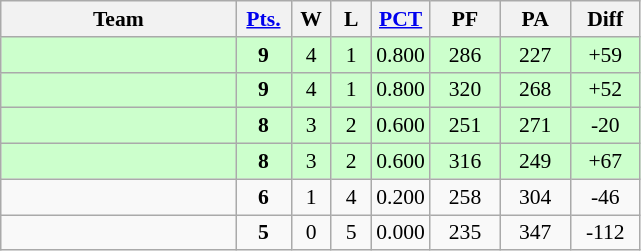<table class=wikitable style="font-size:90%;">
<tr align=center>
<th width=150px>Team</th>
<th width=30px><a href='#'>Pts.</a></th>
<th width=20px>W</th>
<th width=20px>L</th>
<th><a href='#'>PCT</a></th>
<th width=40px>PF</th>
<th width=40px>PA</th>
<th width=40px>Diff</th>
</tr>
<tr align=center bgcolor="#ccffcc">
<td align=left></td>
<td><strong>9</strong></td>
<td>4</td>
<td>1</td>
<td>0.800</td>
<td>286</td>
<td>227</td>
<td>+59</td>
</tr>
<tr align=center bgcolor="#ccffcc">
<td align=left></td>
<td><strong>9</strong></td>
<td>4</td>
<td>1</td>
<td>0.800</td>
<td>320</td>
<td>268</td>
<td>+52</td>
</tr>
<tr align=center bgcolor="#ccffcc">
<td align=left></td>
<td><strong>8</strong></td>
<td>3</td>
<td>2</td>
<td>0.600</td>
<td>251</td>
<td>271</td>
<td>-20</td>
</tr>
<tr align=center bgcolor="#ccffcc">
<td align=left></td>
<td><strong>8</strong></td>
<td>3</td>
<td>2</td>
<td>0.600</td>
<td>316</td>
<td>249</td>
<td>+67</td>
</tr>
<tr align=center>
<td align=left></td>
<td><strong>6</strong></td>
<td>1</td>
<td>4</td>
<td>0.200</td>
<td>258</td>
<td>304</td>
<td>-46</td>
</tr>
<tr align=center>
<td align=left></td>
<td><strong>5</strong></td>
<td>0</td>
<td>5</td>
<td>0.000</td>
<td>235</td>
<td>347</td>
<td>-112</td>
</tr>
</table>
